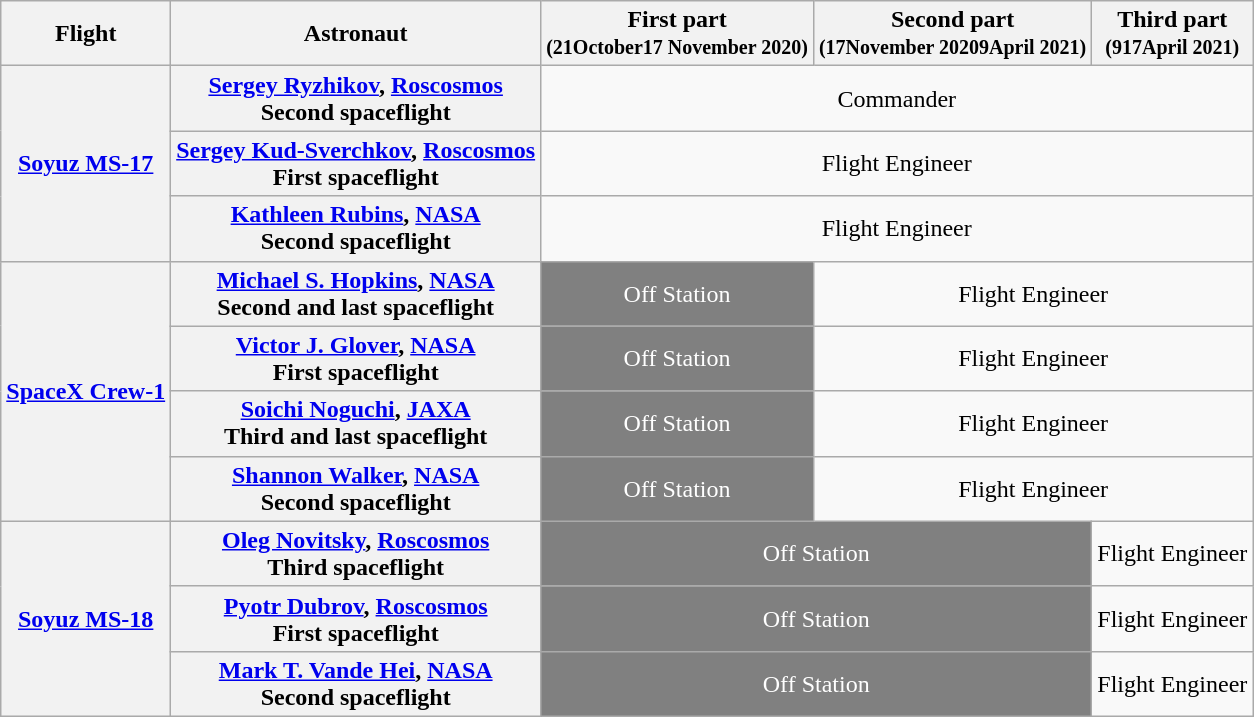<table class="wikitable" style="text-align:center;">
<tr>
<th>Flight</th>
<th>Astronaut</th>
<th>First part<br><small>(21October17 November 2020)</small></th>
<th>Second part<br><small>(17November 20209April 2021)</small></th>
<th>Third part<br><small>(917April 2021)</small></th>
</tr>
<tr>
<th rowspan="3"><a href='#'>Soyuz MS-17</a></th>
<th> <a href='#'>Sergey Ryzhikov</a>, <a href='#'>Roscosmos</a><br>Second spaceflight</th>
<td colspan="3">Commander</td>
</tr>
<tr>
<th> <a href='#'>Sergey Kud-Sverchkov</a>, <a href='#'>Roscosmos</a><br>First spaceflight</th>
<td colspan="3">Flight Engineer</td>
</tr>
<tr>
<th> <a href='#'>Kathleen Rubins</a>, <a href='#'>NASA</a><br>Second spaceflight</th>
<td colspan="3">Flight Engineer</td>
</tr>
<tr>
<th rowspan="4"><a href='#'>SpaceX Crew-1</a></th>
<th> <a href='#'>Michael S. Hopkins</a>, <a href='#'>NASA</a><br>Second and last spaceflight</th>
<td style="background:grey; color:white;"colspan="1">Off Station</td>
<td colspan="2">Flight Engineer</td>
</tr>
<tr>
<th> <a href='#'>Victor J. Glover</a>, <a href='#'>NASA</a><br>First spaceflight</th>
<td style="background:grey; color:white;"colspan="1">Off Station</td>
<td colspan="2">Flight Engineer</td>
</tr>
<tr>
<th> <a href='#'>Soichi Noguchi</a>, <a href='#'>JAXA</a><br>Third and last spaceflight</th>
<td style="background:grey; color:white;"colspan="1">Off Station</td>
<td colspan="2">Flight Engineer</td>
</tr>
<tr>
<th> <a href='#'>Shannon Walker</a>, <a href='#'>NASA</a><br>Second spaceflight</th>
<td style="background:grey; color:white;"colspan="1">Off Station</td>
<td colspan="2">Flight Engineer</td>
</tr>
<tr>
<th rowspan="3"><a href='#'>Soyuz MS-18</a></th>
<th> <a href='#'>Oleg Novitsky</a>, <a href='#'>Roscosmos</a><br> Third spaceflight</th>
<td style="background:grey; color:white;"colspan="2">Off Station</td>
<td colspan="1">Flight Engineer</td>
</tr>
<tr>
<th> <a href='#'>Pyotr Dubrov</a>, <a href='#'>Roscosmos</a> <br> First spaceflight</th>
<td style="background:grey; color:white;"colspan="2">Off Station</td>
<td colspan="1">Flight Engineer</td>
</tr>
<tr>
<th> <a href='#'>Mark T. Vande Hei</a>, <a href='#'>NASA</a> <br> Second spaceflight</th>
<td style="background:grey; color:white;"colspan="2">Off Station</td>
<td colspan="1">Flight Engineer</td>
</tr>
</table>
